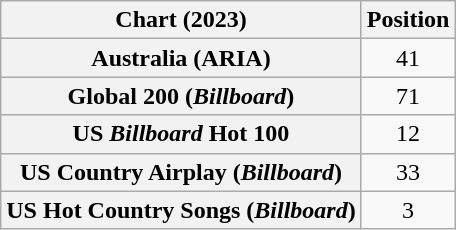<table class="wikitable sortable plainrowheaders" style="text-align:center">
<tr>
<th scope="col">Chart (2023)</th>
<th scope="col">Position</th>
</tr>
<tr>
<th scope="row">Australia (ARIA)</th>
<td>41</td>
</tr>
<tr>
<th scope="row">Global 200 (<em>Billboard</em>)</th>
<td>71</td>
</tr>
<tr>
<th scope="row">US <em>Billboard</em> Hot 100</th>
<td>12</td>
</tr>
<tr>
<th scope="row">US Country Airplay (<em>Billboard</em>)</th>
<td>33</td>
</tr>
<tr>
<th scope="row">US Hot Country Songs (<em>Billboard</em>)</th>
<td>3</td>
</tr>
</table>
